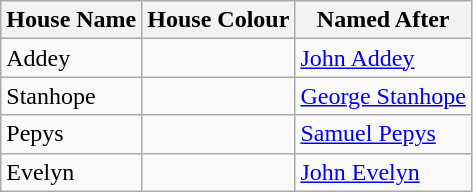<table class="wikitable">
<tr>
<th>House Name</th>
<th>House Colour</th>
<th>Named After</th>
</tr>
<tr>
<td>Addey</td>
<td><br></td>
<td><a href='#'>John Addey</a></td>
</tr>
<tr>
<td>Stanhope</td>
<td><br></td>
<td><a href='#'>George Stanhope</a></td>
</tr>
<tr>
<td>Pepys</td>
<td><br></td>
<td><a href='#'>Samuel Pepys</a></td>
</tr>
<tr>
<td>Evelyn</td>
<td><br></td>
<td><a href='#'>John Evelyn</a></td>
</tr>
</table>
